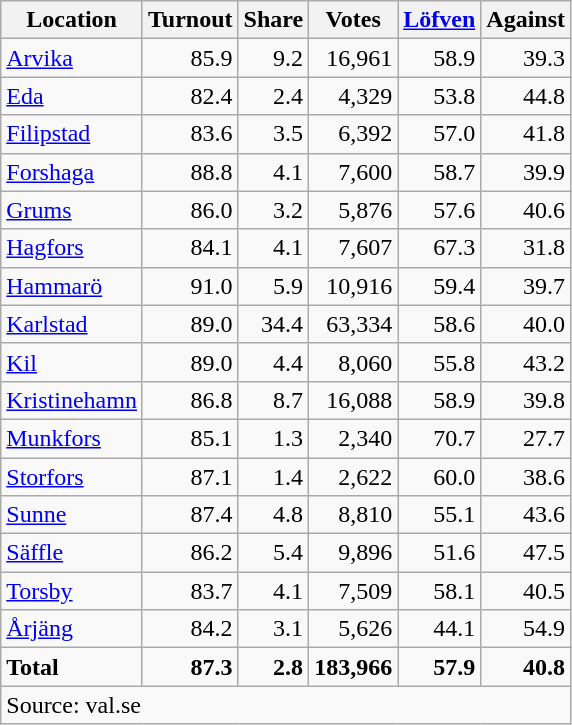<table class="wikitable sortable" style=text-align:right>
<tr>
<th>Location</th>
<th>Turnout</th>
<th>Share</th>
<th>Votes</th>
<th><a href='#'>Löfven</a></th>
<th>Against</th>
</tr>
<tr>
<td align=left><a href='#'>Arvika</a></td>
<td>85.9</td>
<td>9.2</td>
<td>16,961</td>
<td>58.9</td>
<td>39.3</td>
</tr>
<tr>
<td align=left><a href='#'>Eda</a></td>
<td>82.4</td>
<td>2.4</td>
<td>4,329</td>
<td>53.8</td>
<td>44.8</td>
</tr>
<tr>
<td align=left><a href='#'>Filipstad</a></td>
<td>83.6</td>
<td>3.5</td>
<td>6,392</td>
<td>57.0</td>
<td>41.8</td>
</tr>
<tr>
<td align=left><a href='#'>Forshaga</a></td>
<td>88.8</td>
<td>4.1</td>
<td>7,600</td>
<td>58.7</td>
<td>39.9</td>
</tr>
<tr>
<td align=left><a href='#'>Grums</a></td>
<td>86.0</td>
<td>3.2</td>
<td>5,876</td>
<td>57.6</td>
<td>40.6</td>
</tr>
<tr>
<td align=left><a href='#'>Hagfors</a></td>
<td>84.1</td>
<td>4.1</td>
<td>7,607</td>
<td>67.3</td>
<td>31.8</td>
</tr>
<tr>
<td align=left><a href='#'>Hammarö</a></td>
<td>91.0</td>
<td>5.9</td>
<td>10,916</td>
<td>59.4</td>
<td>39.7</td>
</tr>
<tr>
<td align=left><a href='#'>Karlstad</a></td>
<td>89.0</td>
<td>34.4</td>
<td>63,334</td>
<td>58.6</td>
<td>40.0</td>
</tr>
<tr>
<td align=left><a href='#'>Kil</a></td>
<td>89.0</td>
<td>4.4</td>
<td>8,060</td>
<td>55.8</td>
<td>43.2</td>
</tr>
<tr>
<td align=left><a href='#'>Kristinehamn</a></td>
<td>86.8</td>
<td>8.7</td>
<td>16,088</td>
<td>58.9</td>
<td>39.8</td>
</tr>
<tr>
<td align=left><a href='#'>Munkfors</a></td>
<td>85.1</td>
<td>1.3</td>
<td>2,340</td>
<td>70.7</td>
<td>27.7</td>
</tr>
<tr>
<td align=left><a href='#'>Storfors</a></td>
<td>87.1</td>
<td>1.4</td>
<td>2,622</td>
<td>60.0</td>
<td>38.6</td>
</tr>
<tr>
<td align=left><a href='#'>Sunne</a></td>
<td>87.4</td>
<td>4.8</td>
<td>8,810</td>
<td>55.1</td>
<td>43.6</td>
</tr>
<tr>
<td align=left><a href='#'>Säffle</a></td>
<td>86.2</td>
<td>5.4</td>
<td>9,896</td>
<td>51.6</td>
<td>47.5</td>
</tr>
<tr>
<td align=left><a href='#'>Torsby</a></td>
<td>83.7</td>
<td>4.1</td>
<td>7,509</td>
<td>58.1</td>
<td>40.5</td>
</tr>
<tr>
<td align=left><a href='#'>Årjäng</a></td>
<td>84.2</td>
<td>3.1</td>
<td>5,626</td>
<td>44.1</td>
<td>54.9</td>
</tr>
<tr>
<td align=left><strong>Total</strong></td>
<td><strong>87.3</strong></td>
<td><strong>2.8</strong></td>
<td><strong>183,966</strong></td>
<td><strong>57.9</strong></td>
<td><strong>40.8</strong></td>
</tr>
<tr>
<td align=left colspan=6>Source: val.se</td>
</tr>
</table>
